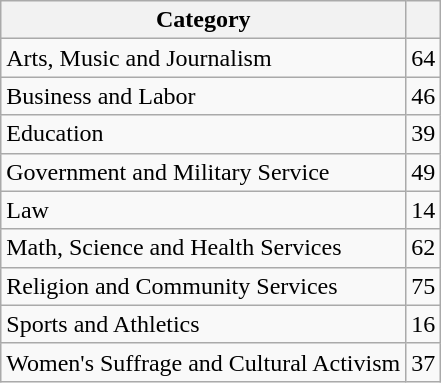<table class="wikitable">
<tr>
<th>Category</th>
<th></th>
</tr>
<tr>
<td>Arts, Music and Journalism</td>
<td>64</td>
</tr>
<tr>
<td>Business and Labor</td>
<td>46</td>
</tr>
<tr>
<td>Education</td>
<td>39</td>
</tr>
<tr>
<td>Government and Military Service</td>
<td>49</td>
</tr>
<tr>
<td>Law</td>
<td>14</td>
</tr>
<tr>
<td>Math, Science and Health Services</td>
<td>62</td>
</tr>
<tr>
<td>Religion and Community Services</td>
<td>75</td>
</tr>
<tr>
<td>Sports and Athletics</td>
<td>16</td>
</tr>
<tr>
<td>Women's Suffrage and Cultural Activism</td>
<td>37</td>
</tr>
</table>
